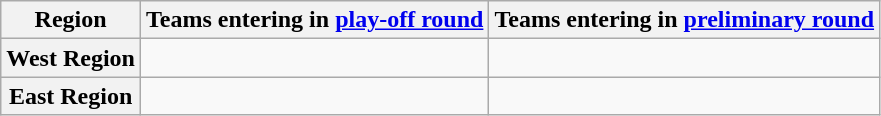<table class="wikitable">
<tr>
<th>Region</th>
<th>Teams entering in <a href='#'>play-off round</a></th>
<th>Teams entering in <a href='#'>preliminary round</a></th>
</tr>
<tr>
<th>West Region</th>
<td valign=top></td>
<td valign=top></td>
</tr>
<tr>
<th>East Region</th>
<td valign=top></td>
<td valign=top></td>
</tr>
</table>
